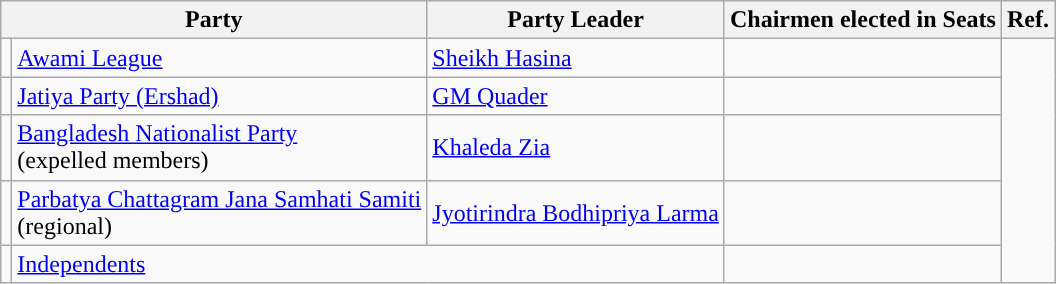<table class="wikitable">
<tr>
<th colspan="2">Party</th>
<th>Party Leader</th>
<th>Chairmen elected in Seats</th>
<th>Ref.</th>
</tr>
<tr>
<td></td>
<td><a href='#'>Awami League</a></td>
<td><a href='#'>Sheikh Hasina</a></td>
<td></td>
<td rowspan="5"></td>
</tr>
<tr>
<td></td>
<td><a href='#'>Jatiya Party (Ershad)</a></td>
<td><a href='#'>GM Quader</a></td>
<td></td>
</tr>
<tr>
<td></td>
<td><a href='#'>Bangladesh Nationalist Party</a><br>(expelled members)</td>
<td><a href='#'>Khaleda Zia</a></td>
<td></td>
</tr>
<tr>
<td></td>
<td><a href='#'>Parbatya Chattagram Jana Samhati Samiti</a><br>(regional)</td>
<td><a href='#'>Jyotirindra Bodhipriya Larma</a></td>
<td></td>
</tr>
<tr>
<td></td>
<td colspan="2"><a href='#'>Independents</a></td>
<td></td>
</tr>
</table>
